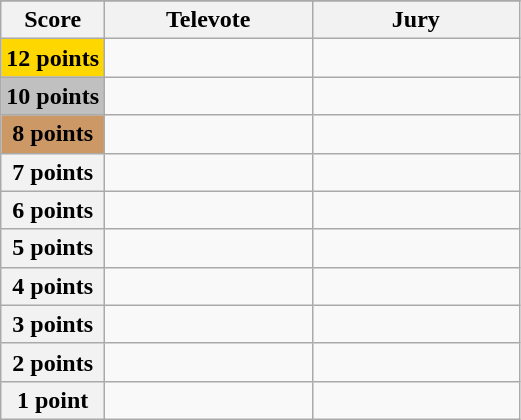<table class="wikitable">
<tr>
</tr>
<tr>
<th scope="col" width="20%">Score</th>
<th scope="col" width="40%">Televote</th>
<th scope="col" width="40%">Jury</th>
</tr>
<tr>
<th scope="row" style="background:gold">12 points</th>
<td></td>
<td></td>
</tr>
<tr>
<th scope="row" style="background:silver">10 points</th>
<td></td>
<td></td>
</tr>
<tr>
<th scope="row" style="background:#CC9966">8 points</th>
<td></td>
<td></td>
</tr>
<tr>
<th scope="row">7 points</th>
<td></td>
<td></td>
</tr>
<tr>
<th scope="row">6 points</th>
<td></td>
<td></td>
</tr>
<tr>
<th scope="row">5 points</th>
<td></td>
<td></td>
</tr>
<tr>
<th scope="row">4 points</th>
<td></td>
<td></td>
</tr>
<tr>
<th scope="row">3 points</th>
<td></td>
<td></td>
</tr>
<tr>
<th scope="row">2 points</th>
<td></td>
<td></td>
</tr>
<tr>
<th scope="row">1 point</th>
<td></td>
<td></td>
</tr>
</table>
